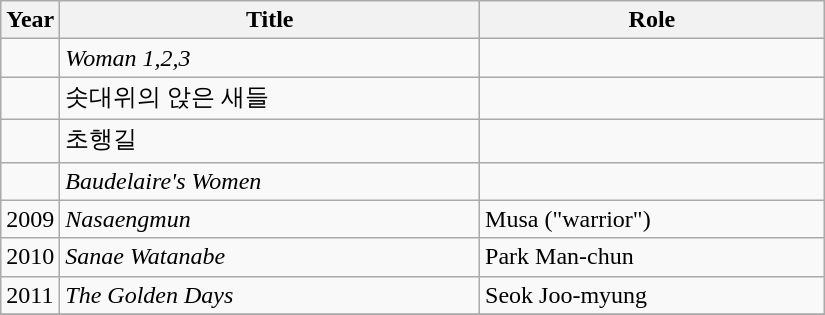<table class="wikitable" style="width:550px">
<tr>
<th width=10>Year</th>
<th>Title</th>
<th>Role</th>
</tr>
<tr>
<td></td>
<td><em>Woman 1,2,3</em></td>
<td></td>
</tr>
<tr>
<td></td>
<td>솟대위의 앉은 새들</td>
<td></td>
</tr>
<tr>
<td></td>
<td>초행길</td>
<td></td>
</tr>
<tr>
<td></td>
<td><em>Baudelaire's Women</em></td>
<td></td>
</tr>
<tr>
<td>2009</td>
<td><em>Nasaengmun</em></td>
<td>Musa ("warrior")</td>
</tr>
<tr>
<td>2010</td>
<td><em>Sanae Watanabe</em></td>
<td>Park Man-chun</td>
</tr>
<tr>
<td>2011</td>
<td><em>The Golden Days</em></td>
<td>Seok Joo-myung</td>
</tr>
<tr>
</tr>
</table>
